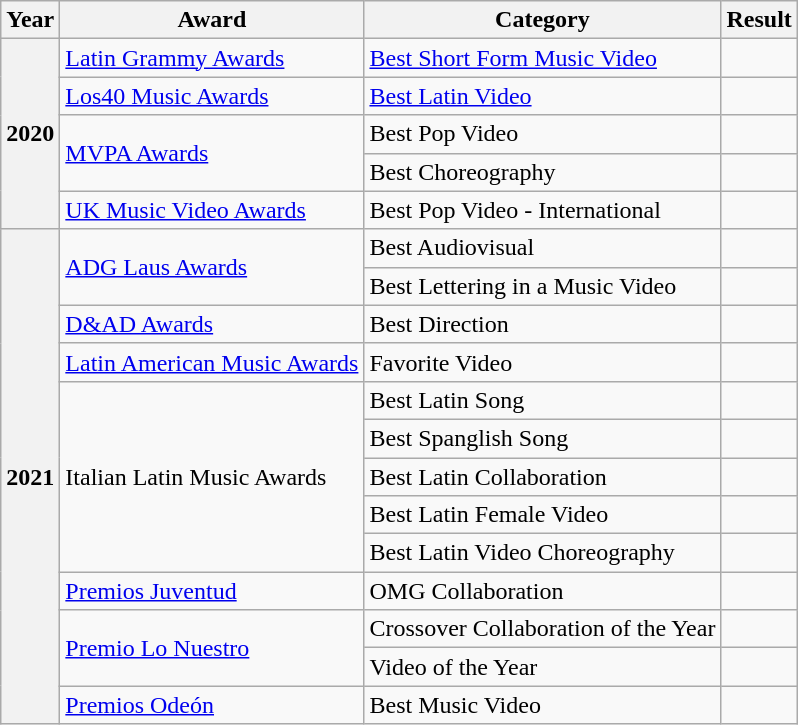<table class="wikitable">
<tr>
<th scope="col">Year</th>
<th scope="col">Award</th>
<th scope="col">Category</th>
<th scope="col">Result</th>
</tr>
<tr>
<th rowspan="5">2020</th>
<td><a href='#'>Latin Grammy Awards</a></td>
<td><a href='#'>Best Short Form Music Video</a></td>
<td></td>
</tr>
<tr>
<td><a href='#'>Los40 Music Awards</a></td>
<td><a href='#'>Best Latin Video</a></td>
<td></td>
</tr>
<tr>
<td rowspan="2"><a href='#'>MVPA Awards</a></td>
<td>Best Pop Video</td>
<td></td>
</tr>
<tr>
<td>Best Choreography</td>
<td></td>
</tr>
<tr>
<td><a href='#'>UK Music Video Awards</a></td>
<td>Best Pop Video - International</td>
<td></td>
</tr>
<tr>
<th rowspan="13">2021</th>
<td rowspan="2"><a href='#'>ADG Laus Awards</a></td>
<td>Best Audiovisual</td>
<td></td>
</tr>
<tr>
<td>Best Lettering in a Music Video</td>
<td></td>
</tr>
<tr>
<td><a href='#'>D&AD Awards</a></td>
<td>Best Direction</td>
<td></td>
</tr>
<tr>
<td><a href='#'>Latin American Music Awards</a></td>
<td>Favorite Video</td>
<td></td>
</tr>
<tr>
<td rowspan="5">Italian Latin Music Awards</td>
<td>Best Latin Song</td>
<td></td>
</tr>
<tr>
<td>Best Spanglish Song</td>
<td></td>
</tr>
<tr>
<td>Best Latin Collaboration</td>
<td></td>
</tr>
<tr>
<td>Best Latin Female Video</td>
<td></td>
</tr>
<tr>
<td>Best Latin Video Choreography</td>
<td></td>
</tr>
<tr>
<td><a href='#'>Premios Juventud</a></td>
<td>OMG Collaboration</td>
<td></td>
</tr>
<tr>
<td rowspan="2"><a href='#'>Premio Lo Nuestro</a></td>
<td>Crossover Collaboration of the Year</td>
<td></td>
</tr>
<tr>
<td>Video of the Year</td>
<td></td>
</tr>
<tr>
<td><a href='#'>Premios Odeón</a></td>
<td>Best Music Video</td>
<td></td>
</tr>
</table>
